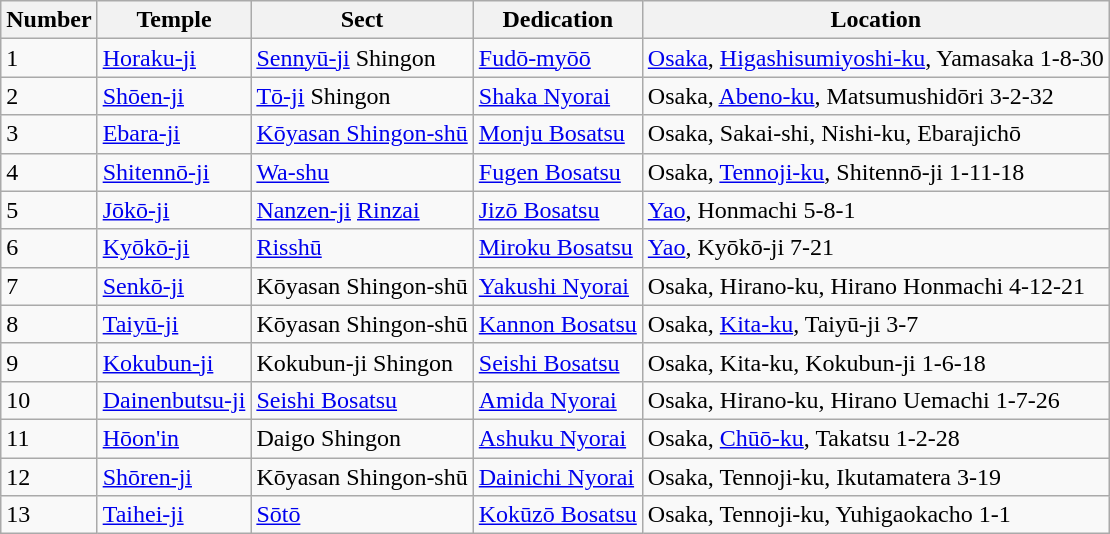<table class="wikitable">
<tr>
<th>Number</th>
<th>Temple</th>
<th>Sect</th>
<th>Dedication</th>
<th>Location</th>
</tr>
<tr>
<td>1</td>
<td><a href='#'>Horaku-ji</a></td>
<td><a href='#'>Sennyū-ji</a> Shingon</td>
<td><a href='#'>Fudō-myōō</a></td>
<td><a href='#'>Osaka</a>, <a href='#'>Higashisumiyoshi-ku</a>, Yamasaka 1-8-30</td>
</tr>
<tr>
<td>2</td>
<td><a href='#'>Shōen-ji</a></td>
<td><a href='#'>Tō-ji</a> Shingon</td>
<td><a href='#'>Shaka Nyorai</a></td>
<td>Osaka, <a href='#'>Abeno-ku</a>, Matsumushidōri 3-2-32</td>
</tr>
<tr>
<td>3</td>
<td><a href='#'>Ebara-ji</a></td>
<td><a href='#'>Kōyasan Shingon-shū</a></td>
<td><a href='#'>Monju Bosatsu</a></td>
<td>Osaka, Sakai-shi, Nishi-ku, Ebarajichō</td>
</tr>
<tr>
<td>4</td>
<td><a href='#'>Shitennō-ji</a></td>
<td><a href='#'>Wa-shu</a></td>
<td><a href='#'>Fugen Bosatsu</a></td>
<td>Osaka, <a href='#'>Tennoji-ku</a>, Shitennō-ji 1-11-18</td>
</tr>
<tr>
<td>5</td>
<td><a href='#'>Jōkō-ji</a></td>
<td><a href='#'>Nanzen-ji</a> <a href='#'>Rinzai</a></td>
<td><a href='#'>Jizō Bosatsu</a></td>
<td><a href='#'>Yao</a>, Honmachi 5-8-1</td>
</tr>
<tr>
<td>6</td>
<td><a href='#'>Kyōkō-ji</a></td>
<td><a href='#'>Risshū</a></td>
<td><a href='#'>Miroku Bosatsu</a></td>
<td><a href='#'>Yao</a>, Kyōkō-ji 7-21</td>
</tr>
<tr>
<td>7</td>
<td><a href='#'>Senkō-ji</a></td>
<td>Kōyasan Shingon-shū</td>
<td><a href='#'>Yakushi Nyorai</a></td>
<td>Osaka, Hirano-ku, Hirano Honmachi 4-12-21</td>
</tr>
<tr>
<td>8</td>
<td><a href='#'>Taiyū-ji</a></td>
<td>Kōyasan Shingon-shū</td>
<td><a href='#'>Kannon Bosatsu</a></td>
<td>Osaka, <a href='#'>Kita-ku</a>, Taiyū-ji 3-7</td>
</tr>
<tr>
<td>9</td>
<td><a href='#'>Kokubun-ji</a></td>
<td>Kokubun-ji Shingon</td>
<td><a href='#'>Seishi Bosatsu</a></td>
<td>Osaka, Kita-ku, Kokubun-ji 1-6-18</td>
</tr>
<tr>
<td>10</td>
<td><a href='#'>Dainenbutsu-ji</a></td>
<td><a href='#'>Seishi Bosatsu</a></td>
<td><a href='#'>Amida Nyorai</a></td>
<td>Osaka, Hirano-ku, Hirano Uemachi 1-7-26</td>
</tr>
<tr>
<td>11</td>
<td><a href='#'>Hōon'in</a></td>
<td>Daigo Shingon</td>
<td><a href='#'>Ashuku Nyorai</a></td>
<td>Osaka, <a href='#'>Chūō-ku</a>, Takatsu 1-2-28</td>
</tr>
<tr>
<td>12</td>
<td><a href='#'>Shōren-ji</a></td>
<td>Kōyasan Shingon-shū</td>
<td><a href='#'>Dainichi Nyorai</a></td>
<td>Osaka, Tennoji-ku, Ikutamatera 3-19</td>
</tr>
<tr>
<td>13</td>
<td><a href='#'>Taihei-ji</a></td>
<td><a href='#'>Sōtō</a></td>
<td><a href='#'>Kokūzō Bosatsu</a></td>
<td>Osaka, Tennoji-ku, Yuhigaokacho 1-1</td>
</tr>
</table>
